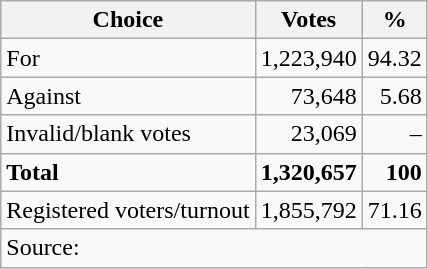<table class=wikitable style=text-align:right>
<tr>
<th>Choice</th>
<th>Votes</th>
<th>%</th>
</tr>
<tr>
<td align=left>For</td>
<td>1,223,940</td>
<td>94.32</td>
</tr>
<tr>
<td align=left>Against</td>
<td>73,648</td>
<td>5.68</td>
</tr>
<tr>
<td align=left>Invalid/blank votes</td>
<td>23,069</td>
<td>–</td>
</tr>
<tr>
<td align=left><strong>Total</strong></td>
<td><strong>1,320,657</strong></td>
<td><strong>100</strong></td>
</tr>
<tr>
<td align=left>Registered voters/turnout</td>
<td>1,855,792</td>
<td>71.16</td>
</tr>
<tr>
<td align=left colspan=3>Source: </td>
</tr>
</table>
